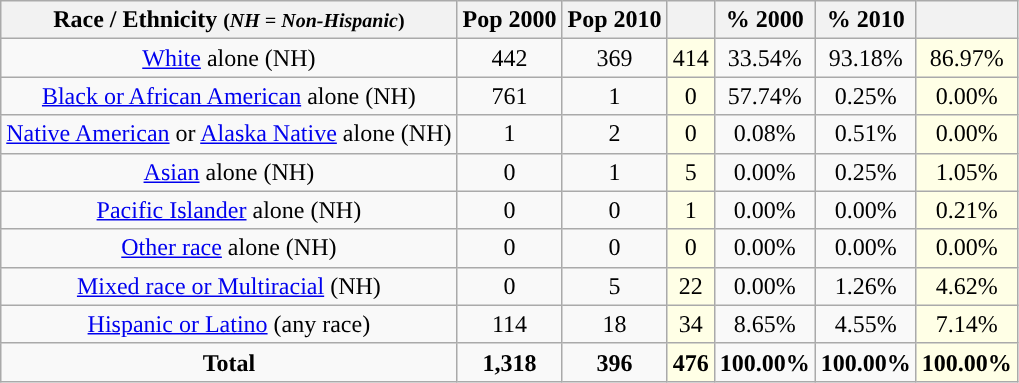<table class="wikitable" style="text-align:center;">
<tr>
<th>Race / Ethnicity <small>(<em>NH = Non-Hispanic</em>)</small></th>
<th>Pop 2000</th>
<th>Pop 2010</th>
<th></th>
<th>% 2000</th>
<th>% 2010</th>
<th></th>
</tr>
<tr>
<td><a href='#'>White</a> alone (NH)</td>
<td>442</td>
<td>369</td>
<td style='background: #ffffe6;'>414</td>
<td>33.54%</td>
<td>93.18%</td>
<td style='background: #ffffe6;'>86.97%</td>
</tr>
<tr>
<td><a href='#'>Black or African American</a> alone (NH)</td>
<td>761</td>
<td>1</td>
<td style='background: #ffffe6;'>0</td>
<td>57.74%</td>
<td>0.25%</td>
<td style='background: #ffffe6;'>0.00%</td>
</tr>
<tr>
<td><a href='#'>Native American</a> or <a href='#'>Alaska Native</a> alone (NH)</td>
<td>1</td>
<td>2</td>
<td style='background: #ffffe6;'>0</td>
<td>0.08%</td>
<td>0.51%</td>
<td style='background: #ffffe6;'>0.00%</td>
</tr>
<tr>
<td><a href='#'>Asian</a> alone (NH)</td>
<td>0</td>
<td>1</td>
<td style='background: #ffffe6;'>5</td>
<td>0.00%</td>
<td>0.25%</td>
<td style='background: #ffffe6;'>1.05%</td>
</tr>
<tr>
<td><a href='#'>Pacific Islander</a> alone (NH)</td>
<td>0</td>
<td>0</td>
<td style='background: #ffffe6;'>1</td>
<td>0.00%</td>
<td>0.00%</td>
<td style='background: #ffffe6;'>0.21%</td>
</tr>
<tr>
<td><a href='#'>Other race</a> alone (NH)</td>
<td>0</td>
<td>0</td>
<td style='background: #ffffe6;'>0</td>
<td>0.00%</td>
<td>0.00%</td>
<td style='background: #ffffe6;'>0.00%</td>
</tr>
<tr>
<td><a href='#'>Mixed race or Multiracial</a> (NH)</td>
<td>0</td>
<td>5</td>
<td style='background: #ffffe6;'>22</td>
<td>0.00%</td>
<td>1.26%</td>
<td style='background: #ffffe6;'>4.62%</td>
</tr>
<tr>
<td><a href='#'>Hispanic or Latino</a> (any race)</td>
<td>114</td>
<td>18</td>
<td style='background: #ffffe6;'>34</td>
<td>8.65%</td>
<td>4.55%</td>
<td style='background: #ffffe6;'>7.14%</td>
</tr>
<tr>
<td><strong>Total</strong></td>
<td><strong>1,318</strong></td>
<td><strong>396</strong></td>
<td style='background: #ffffe6;'><strong>476</strong></td>
<td><strong>100.00%</strong></td>
<td><strong>100.00%</strong></td>
<td style='background: #ffffe6;'><strong>100.00%</strong></td>
</tr>
</table>
